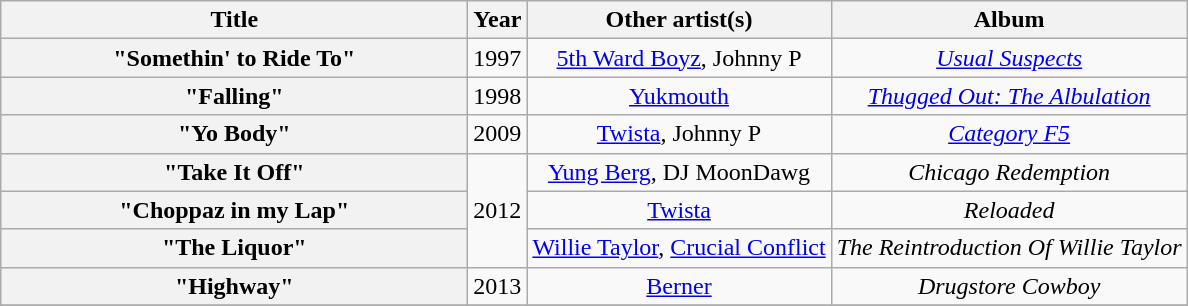<table class="wikitable plainrowheaders" style="text-align:center;" border="1">
<tr>
<th scope="col" style="width:19em;">Title</th>
<th scope="col">Year</th>
<th scope="col">Other artist(s)</th>
<th scope="col">Album</th>
</tr>
<tr>
<th scope="row">"Somethin' to Ride To"</th>
<td>1997</td>
<td><a href='#'>5th Ward Boyz</a>, Johnny P</td>
<td><em><a href='#'>Usual Suspects</a></em></td>
</tr>
<tr>
<th scope="row">"Falling"</th>
<td>1998</td>
<td><a href='#'>Yukmouth</a></td>
<td><em><a href='#'>Thugged Out: The Albulation</a></em></td>
</tr>
<tr>
<th scope="row">"Yo Body"</th>
<td>2009</td>
<td><a href='#'>Twista</a>, Johnny P</td>
<td><em><a href='#'>Category F5</a></em></td>
</tr>
<tr>
<th scope="row">"Take It Off"</th>
<td rowspan="3">2012</td>
<td><a href='#'>Yung Berg</a>,  DJ MoonDawg</td>
<td><em>Chicago Redemption</em></td>
</tr>
<tr>
<th scope="row">"Choppaz in my Lap"</th>
<td><a href='#'>Twista</a></td>
<td><em>Reloaded</em></td>
</tr>
<tr>
<th scope="row">"The Liquor"</th>
<td><a href='#'>Willie Taylor</a>, <a href='#'>Crucial Conflict</a></td>
<td><em>The Reintroduction Of Willie Taylor</em></td>
</tr>
<tr>
<th scope="row">"Highway"</th>
<td>2013</td>
<td><a href='#'>Berner</a></td>
<td><em>Drugstore Cowboy</em></td>
</tr>
<tr>
</tr>
</table>
